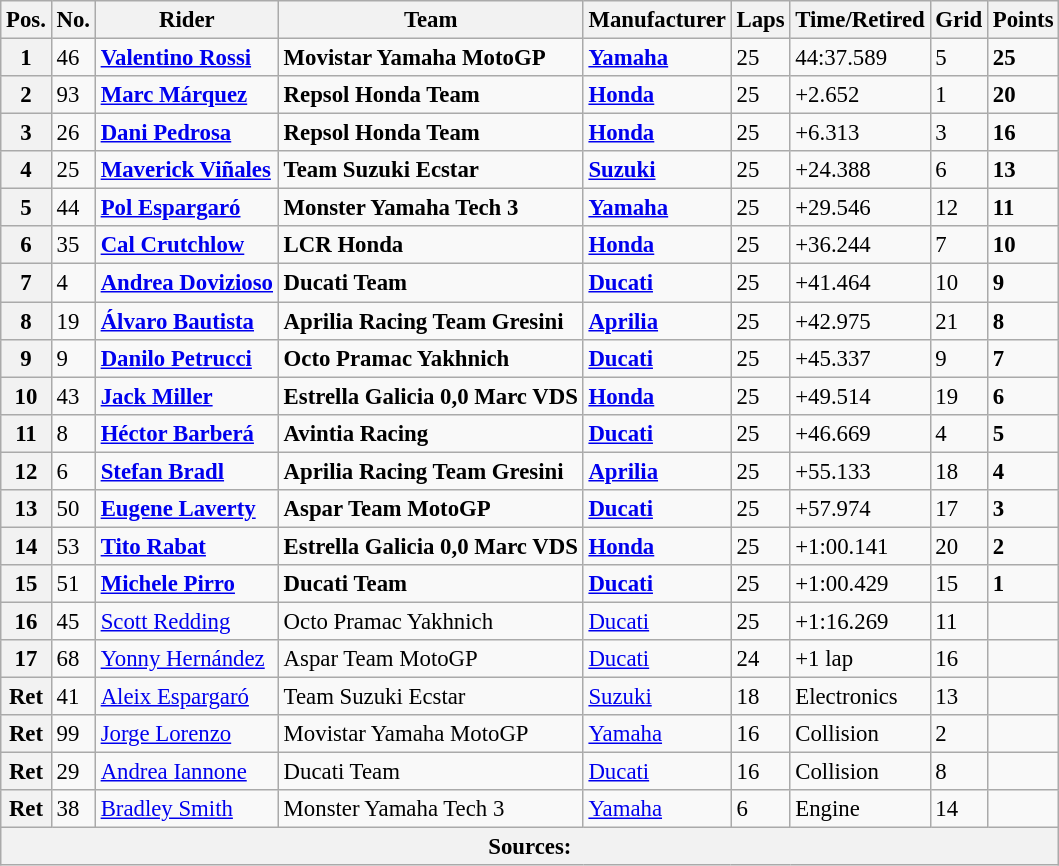<table class="wikitable" style="font-size: 95%;">
<tr>
<th>Pos.</th>
<th>No.</th>
<th>Rider</th>
<th>Team</th>
<th>Manufacturer</th>
<th>Laps</th>
<th>Time/Retired</th>
<th>Grid</th>
<th>Points</th>
</tr>
<tr>
<th>1</th>
<td>46</td>
<td> <strong><a href='#'>Valentino Rossi</a></strong></td>
<td><strong>Movistar Yamaha MotoGP</strong></td>
<td><strong><a href='#'>Yamaha</a></strong></td>
<td>25</td>
<td>44:37.589</td>
<td>5</td>
<td><strong>25</strong></td>
</tr>
<tr>
<th>2</th>
<td>93</td>
<td> <strong><a href='#'>Marc Márquez</a></strong></td>
<td><strong>Repsol Honda Team</strong></td>
<td><strong><a href='#'>Honda</a></strong></td>
<td>25</td>
<td>+2.652</td>
<td>1</td>
<td><strong>20</strong></td>
</tr>
<tr>
<th>3</th>
<td>26</td>
<td> <strong><a href='#'>Dani Pedrosa</a></strong></td>
<td><strong>Repsol Honda Team</strong></td>
<td><strong><a href='#'>Honda</a></strong></td>
<td>25</td>
<td>+6.313</td>
<td>3</td>
<td><strong>16</strong></td>
</tr>
<tr>
<th>4</th>
<td>25</td>
<td> <strong><a href='#'>Maverick Viñales</a></strong></td>
<td><strong>Team Suzuki Ecstar</strong></td>
<td><strong><a href='#'>Suzuki</a></strong></td>
<td>25</td>
<td>+24.388</td>
<td>6</td>
<td><strong>13</strong></td>
</tr>
<tr>
<th>5</th>
<td>44</td>
<td> <strong><a href='#'>Pol Espargaró</a></strong></td>
<td><strong>Monster Yamaha Tech 3</strong></td>
<td><strong><a href='#'>Yamaha</a></strong></td>
<td>25</td>
<td>+29.546</td>
<td>12</td>
<td><strong>11</strong></td>
</tr>
<tr>
<th>6</th>
<td>35</td>
<td> <strong><a href='#'>Cal Crutchlow</a></strong></td>
<td><strong>LCR Honda</strong></td>
<td><strong><a href='#'>Honda</a></strong></td>
<td>25</td>
<td>+36.244</td>
<td>7</td>
<td><strong>10</strong></td>
</tr>
<tr>
<th>7</th>
<td>4</td>
<td> <strong><a href='#'>Andrea Dovizioso</a></strong></td>
<td><strong>Ducati Team</strong></td>
<td><strong><a href='#'>Ducati</a></strong></td>
<td>25</td>
<td>+41.464</td>
<td>10</td>
<td><strong>9</strong></td>
</tr>
<tr>
<th>8</th>
<td>19</td>
<td> <strong><a href='#'>Álvaro Bautista</a></strong></td>
<td><strong>Aprilia Racing Team Gresini</strong></td>
<td><strong><a href='#'>Aprilia</a></strong></td>
<td>25</td>
<td>+42.975</td>
<td>21</td>
<td><strong>8</strong></td>
</tr>
<tr>
<th>9</th>
<td>9</td>
<td> <strong><a href='#'>Danilo Petrucci</a></strong></td>
<td><strong>Octo Pramac Yakhnich</strong></td>
<td><strong><a href='#'>Ducati</a></strong></td>
<td>25</td>
<td>+45.337</td>
<td>9</td>
<td><strong>7</strong></td>
</tr>
<tr>
<th>10</th>
<td>43</td>
<td> <strong><a href='#'>Jack Miller</a></strong></td>
<td><strong>Estrella Galicia 0,0 Marc VDS</strong></td>
<td><strong><a href='#'>Honda</a></strong></td>
<td>25</td>
<td>+49.514</td>
<td>19</td>
<td><strong>6</strong></td>
</tr>
<tr>
<th>11</th>
<td>8</td>
<td> <strong><a href='#'>Héctor Barberá</a></strong></td>
<td><strong>Avintia Racing</strong></td>
<td><strong><a href='#'>Ducati</a></strong></td>
<td>25</td>
<td>+46.669</td>
<td>4</td>
<td><strong>5</strong></td>
</tr>
<tr>
<th>12</th>
<td>6</td>
<td> <strong><a href='#'>Stefan Bradl</a></strong></td>
<td><strong>Aprilia Racing Team Gresini</strong></td>
<td><strong><a href='#'>Aprilia</a></strong></td>
<td>25</td>
<td>+55.133</td>
<td>18</td>
<td><strong>4</strong></td>
</tr>
<tr>
<th>13</th>
<td>50</td>
<td> <strong><a href='#'>Eugene Laverty</a></strong></td>
<td><strong>Aspar Team MotoGP</strong></td>
<td><strong><a href='#'>Ducati</a></strong></td>
<td>25</td>
<td>+57.974</td>
<td>17</td>
<td><strong>3</strong></td>
</tr>
<tr>
<th>14</th>
<td>53</td>
<td> <strong><a href='#'>Tito Rabat</a></strong></td>
<td><strong>Estrella Galicia 0,0 Marc VDS</strong></td>
<td><strong><a href='#'>Honda</a></strong></td>
<td>25</td>
<td>+1:00.141</td>
<td>20</td>
<td><strong>2</strong></td>
</tr>
<tr>
<th>15</th>
<td>51</td>
<td> <strong><a href='#'>Michele Pirro</a></strong></td>
<td><strong>Ducati Team</strong></td>
<td><strong><a href='#'>Ducati</a></strong></td>
<td>25</td>
<td>+1:00.429</td>
<td>15</td>
<td><strong>1</strong></td>
</tr>
<tr>
<th>16</th>
<td>45</td>
<td> <a href='#'>Scott Redding</a></td>
<td>Octo Pramac Yakhnich</td>
<td><a href='#'>Ducati</a></td>
<td>25</td>
<td>+1:16.269</td>
<td>11</td>
<td></td>
</tr>
<tr>
<th>17</th>
<td>68</td>
<td> <a href='#'>Yonny Hernández</a></td>
<td>Aspar Team MotoGP</td>
<td><a href='#'>Ducati</a></td>
<td>24</td>
<td>+1 lap</td>
<td>16</td>
<td></td>
</tr>
<tr>
<th>Ret</th>
<td>41</td>
<td> <a href='#'>Aleix Espargaró</a></td>
<td>Team Suzuki Ecstar</td>
<td><a href='#'>Suzuki</a></td>
<td>18</td>
<td>Electronics</td>
<td>13</td>
<td></td>
</tr>
<tr>
<th>Ret</th>
<td>99</td>
<td> <a href='#'>Jorge Lorenzo</a></td>
<td>Movistar Yamaha MotoGP</td>
<td><a href='#'>Yamaha</a></td>
<td>16</td>
<td>Collision</td>
<td>2</td>
<td></td>
</tr>
<tr>
<th>Ret</th>
<td>29</td>
<td> <a href='#'>Andrea Iannone</a></td>
<td>Ducati Team</td>
<td><a href='#'>Ducati</a></td>
<td>16</td>
<td>Collision</td>
<td>8</td>
<td></td>
</tr>
<tr>
<th>Ret</th>
<td>38</td>
<td> <a href='#'>Bradley Smith</a></td>
<td>Monster Yamaha Tech 3</td>
<td><a href='#'>Yamaha</a></td>
<td>6</td>
<td>Engine</td>
<td>14</td>
<td></td>
</tr>
<tr>
<th colspan=9>Sources: </th>
</tr>
</table>
